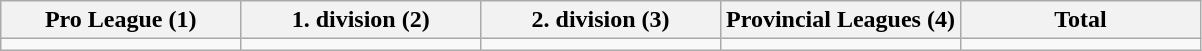<table class="wikitable">
<tr>
<th style="width:20%;">Pro League (1)</th>
<th style="width:20%;">1. division (2)</th>
<th style="width:20%;">2. division (3)</th>
<th style="width:20%;">Provincial Leagues (4)</th>
<th style="width:20%;">Total</th>
</tr>
<tr>
<td></td>
<td></td>
<td></td>
<td></td>
<td></td>
</tr>
</table>
